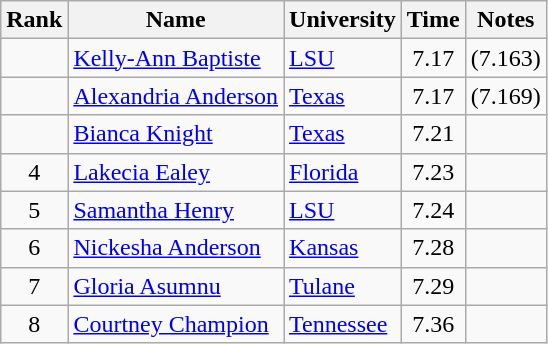<table class="wikitable sortable" style="text-align:center">
<tr>
<th>Rank</th>
<th>Name</th>
<th>University</th>
<th>Time</th>
<th>Notes</th>
</tr>
<tr>
<td></td>
<td align=left><a href='#'>Kelly-Ann Baptiste</a></td>
<td align=left><a href='#'>LSU</a></td>
<td>7.17</td>
<td>(7.163)</td>
</tr>
<tr>
<td></td>
<td align=left><a href='#'>Alexandria Anderson</a></td>
<td align=left><a href='#'>Texas</a></td>
<td>7.17</td>
<td>(7.169)</td>
</tr>
<tr>
<td></td>
<td align=left><a href='#'>Bianca Knight</a></td>
<td align=left><a href='#'>Texas</a></td>
<td>7.21</td>
<td></td>
</tr>
<tr>
<td>4</td>
<td align=left><a href='#'>Lakecia Ealey</a></td>
<td align="left"><a href='#'>Florida</a></td>
<td>7.23</td>
<td></td>
</tr>
<tr>
<td>5</td>
<td align=left><a href='#'>Samantha Henry</a></td>
<td align=left><a href='#'>LSU</a></td>
<td>7.24</td>
<td></td>
</tr>
<tr>
<td>6</td>
<td align=left><a href='#'>Nickesha Anderson</a></td>
<td align="left"><a href='#'>Kansas</a></td>
<td>7.28</td>
<td></td>
</tr>
<tr>
<td>7</td>
<td align=left><a href='#'>Gloria Asumnu</a></td>
<td align=left><a href='#'>Tulane</a></td>
<td>7.29</td>
<td></td>
</tr>
<tr>
<td>8</td>
<td align=left><a href='#'>Courtney Champion</a></td>
<td align="left"><a href='#'>Tennessee</a></td>
<td>7.36</td>
</tr>
</table>
